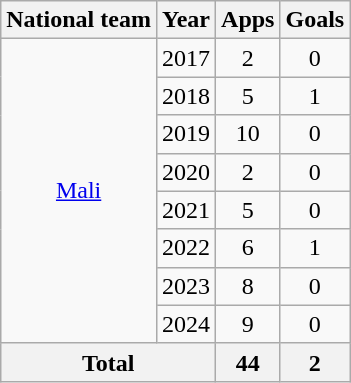<table class="wikitable" style="text-align:center">
<tr>
<th>National team</th>
<th>Year</th>
<th>Apps</th>
<th>Goals</th>
</tr>
<tr>
<td rowspan="8"><a href='#'>Mali</a></td>
<td>2017</td>
<td>2</td>
<td>0</td>
</tr>
<tr>
<td>2018</td>
<td>5</td>
<td>1</td>
</tr>
<tr>
<td>2019</td>
<td>10</td>
<td>0</td>
</tr>
<tr>
<td>2020</td>
<td>2</td>
<td>0</td>
</tr>
<tr>
<td>2021</td>
<td>5</td>
<td>0</td>
</tr>
<tr>
<td>2022</td>
<td>6</td>
<td>1</td>
</tr>
<tr>
<td>2023</td>
<td>8</td>
<td>0</td>
</tr>
<tr>
<td>2024</td>
<td>9</td>
<td>0</td>
</tr>
<tr>
<th colspan="2">Total</th>
<th>44</th>
<th>2</th>
</tr>
</table>
